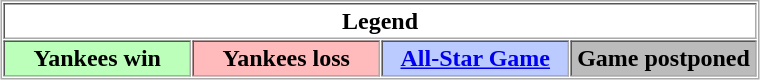<table align="center" border="1" cellpadding="2" cellspacing="1" style="border:1px solid #aaa">
<tr>
<th colspan="4">Legend</th>
</tr>
<tr>
<th bgcolor="bbffbb" width="119px">Yankees win</th>
<th bgcolor="ffbbbb" width="119px">Yankees loss</th>
<th bgcolor="bbcaff" width="119px"><a href='#'>All-Star Game</a></th>
<th bgcolor="bbbbbb" width="118px">Game postponed</th>
</tr>
</table>
